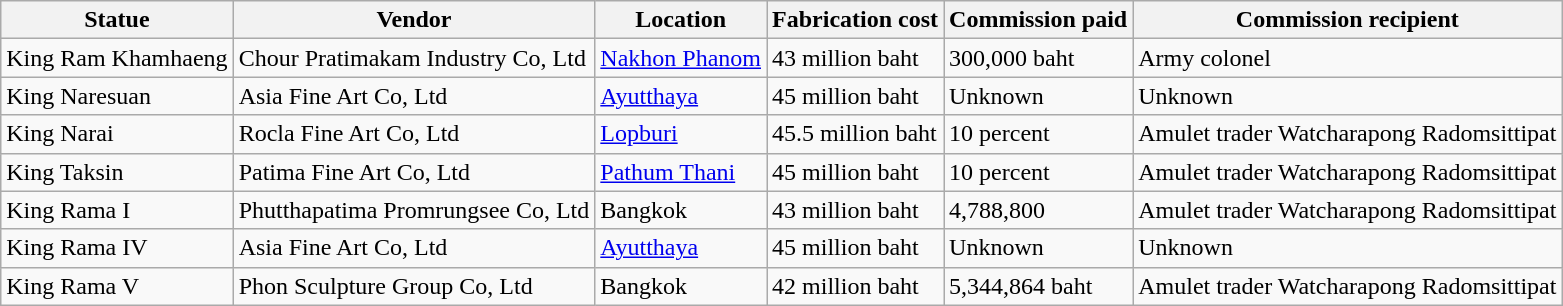<table class = "wikitable collapsible">
<tr>
<th>Statue</th>
<th>Vendor</th>
<th>Location</th>
<th>Fabrication cost</th>
<th>Commission paid</th>
<th>Commission recipient</th>
</tr>
<tr>
<td>King Ram Khamhaeng</td>
<td>Chour Pratimakam Industry Co, Ltd</td>
<td><a href='#'>Nakhon Phanom</a></td>
<td>43 million baht</td>
<td>300,000 baht</td>
<td>Army colonel</td>
</tr>
<tr>
<td>King Naresuan</td>
<td>Asia Fine Art Co, Ltd</td>
<td><a href='#'>Ayutthaya</a></td>
<td>45 million baht</td>
<td>Unknown</td>
<td>Unknown</td>
</tr>
<tr>
<td>King Narai</td>
<td>Rocla Fine Art Co, Ltd</td>
<td><a href='#'>Lopburi</a></td>
<td>45.5 million baht</td>
<td>10 percent</td>
<td>Amulet trader Watcharapong Radomsittipat</td>
</tr>
<tr>
<td>King Taksin</td>
<td>Patima Fine Art Co, Ltd</td>
<td><a href='#'>Pathum Thani</a></td>
<td>45 million baht</td>
<td>10 percent</td>
<td>Amulet trader Watcharapong Radomsittipat</td>
</tr>
<tr>
<td>King Rama I</td>
<td>Phutthapatima Promrungsee Co, Ltd</td>
<td>Bangkok</td>
<td>43 million baht</td>
<td>4,788,800</td>
<td>Amulet trader Watcharapong Radomsittipat</td>
</tr>
<tr>
<td>King Rama IV</td>
<td>Asia Fine Art Co, Ltd</td>
<td><a href='#'>Ayutthaya</a></td>
<td>45 million baht</td>
<td>Unknown</td>
<td>Unknown</td>
</tr>
<tr>
<td>King Rama V</td>
<td>Phon Sculpture Group Co, Ltd</td>
<td>Bangkok</td>
<td>42 million baht</td>
<td>5,344,864 baht</td>
<td>Amulet trader Watcharapong Radomsittipat</td>
</tr>
</table>
